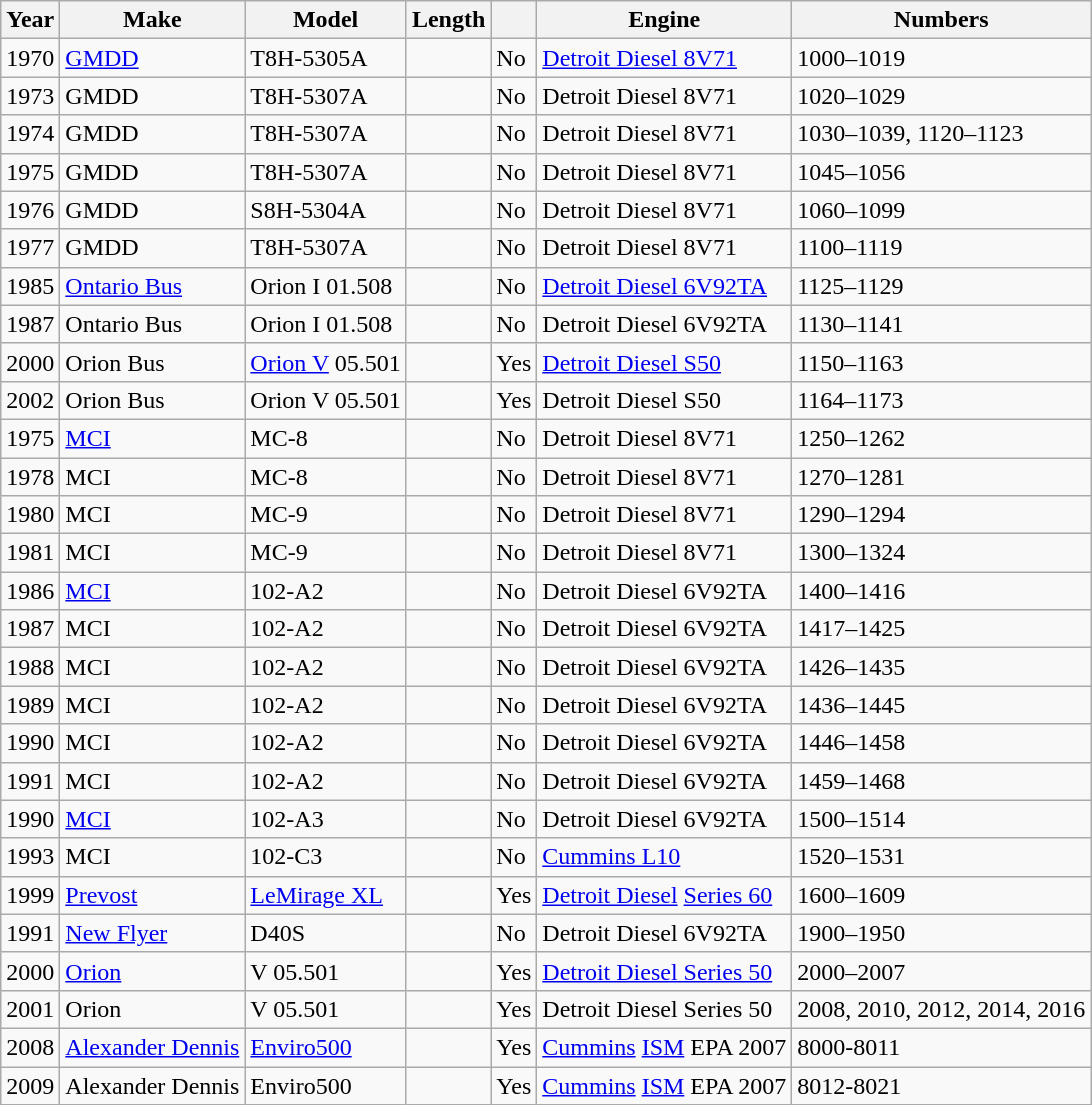<table class="wikitable">
<tr>
<th>Year</th>
<th>Make</th>
<th>Model</th>
<th>Length</th>
<th></th>
<th>Engine</th>
<th>Numbers</th>
</tr>
<tr>
<td>1970</td>
<td><a href='#'>GMDD</a></td>
<td>T8H-5305A</td>
<td></td>
<td>No</td>
<td><a href='#'>Detroit Diesel 8V71</a></td>
<td>1000–1019</td>
</tr>
<tr>
<td>1973</td>
<td>GMDD</td>
<td>T8H-5307A</td>
<td></td>
<td>No</td>
<td>Detroit Diesel 8V71</td>
<td>1020–1029</td>
</tr>
<tr>
<td>1974</td>
<td>GMDD</td>
<td>T8H-5307A</td>
<td></td>
<td>No</td>
<td>Detroit Diesel 8V71</td>
<td>1030–1039, 1120–1123</td>
</tr>
<tr>
<td>1975</td>
<td>GMDD</td>
<td>T8H-5307A</td>
<td></td>
<td>No</td>
<td>Detroit Diesel 8V71</td>
<td>1045–1056</td>
</tr>
<tr>
<td>1976</td>
<td>GMDD</td>
<td>S8H-5304A</td>
<td></td>
<td>No</td>
<td>Detroit Diesel 8V71</td>
<td>1060–1099</td>
</tr>
<tr>
<td>1977</td>
<td>GMDD</td>
<td>T8H-5307A</td>
<td></td>
<td>No</td>
<td>Detroit Diesel 8V71</td>
<td>1100–1119</td>
</tr>
<tr>
<td>1985</td>
<td><a href='#'>Ontario Bus</a></td>
<td>Orion I 01.508</td>
<td></td>
<td>No</td>
<td><a href='#'>Detroit Diesel 6V92TA</a></td>
<td>1125–1129</td>
</tr>
<tr>
<td>1987</td>
<td>Ontario Bus</td>
<td>Orion I 01.508</td>
<td></td>
<td>No</td>
<td>Detroit Diesel 6V92TA</td>
<td>1130–1141</td>
</tr>
<tr>
<td>2000</td>
<td>Orion Bus</td>
<td><a href='#'>Orion V</a> 05.501</td>
<td></td>
<td>Yes</td>
<td><a href='#'>Detroit Diesel S50</a></td>
<td>1150–1163</td>
</tr>
<tr>
<td>2002</td>
<td>Orion Bus</td>
<td>Orion V 05.501</td>
<td></td>
<td>Yes</td>
<td>Detroit Diesel S50</td>
<td>1164–1173</td>
</tr>
<tr>
<td>1975</td>
<td><a href='#'>MCI</a></td>
<td>MC-8</td>
<td></td>
<td>No</td>
<td>Detroit Diesel 8V71</td>
<td>1250–1262</td>
</tr>
<tr>
<td>1978</td>
<td>MCI</td>
<td>MC-8</td>
<td></td>
<td>No</td>
<td>Detroit Diesel 8V71</td>
<td>1270–1281</td>
</tr>
<tr>
<td>1980</td>
<td>MCI</td>
<td>MC-9</td>
<td></td>
<td>No</td>
<td>Detroit Diesel 8V71</td>
<td>1290–1294</td>
</tr>
<tr>
<td>1981</td>
<td>MCI</td>
<td>MC-9</td>
<td></td>
<td>No</td>
<td>Detroit Diesel 8V71</td>
<td>1300–1324</td>
</tr>
<tr>
<td>1986</td>
<td><a href='#'>MCI</a></td>
<td>102-A2</td>
<td></td>
<td>No</td>
<td>Detroit Diesel 6V92TA</td>
<td>1400–1416</td>
</tr>
<tr>
<td>1987</td>
<td>MCI</td>
<td>102-A2</td>
<td></td>
<td>No</td>
<td>Detroit Diesel 6V92TA</td>
<td>1417–1425</td>
</tr>
<tr>
<td>1988</td>
<td>MCI</td>
<td>102-A2</td>
<td></td>
<td>No</td>
<td>Detroit Diesel 6V92TA</td>
<td>1426–1435</td>
</tr>
<tr>
<td>1989</td>
<td>MCI</td>
<td>102-A2</td>
<td></td>
<td>No</td>
<td>Detroit Diesel 6V92TA</td>
<td>1436–1445</td>
</tr>
<tr>
<td>1990</td>
<td>MCI</td>
<td>102-A2</td>
<td></td>
<td>No</td>
<td>Detroit Diesel 6V92TA</td>
<td>1446–1458</td>
</tr>
<tr>
<td>1991</td>
<td>MCI</td>
<td>102-A2</td>
<td></td>
<td>No</td>
<td>Detroit Diesel 6V92TA</td>
<td>1459–1468</td>
</tr>
<tr>
<td>1990</td>
<td><a href='#'>MCI</a></td>
<td>102-A3</td>
<td></td>
<td>No</td>
<td>Detroit Diesel 6V92TA</td>
<td>1500–1514</td>
</tr>
<tr>
<td>1993</td>
<td>MCI</td>
<td>102-C3</td>
<td></td>
<td>No</td>
<td><a href='#'>Cummins L10</a></td>
<td>1520–1531</td>
</tr>
<tr>
<td>1999</td>
<td><a href='#'>Prevost</a></td>
<td><a href='#'>LeMirage XL</a></td>
<td></td>
<td>Yes</td>
<td><a href='#'>Detroit Diesel</a> <a href='#'>Series 60</a></td>
<td>1600–1609</td>
</tr>
<tr>
<td>1991</td>
<td><a href='#'>New Flyer</a></td>
<td>D40S</td>
<td></td>
<td>No</td>
<td>Detroit Diesel 6V92TA</td>
<td>1900–1950</td>
</tr>
<tr>
<td>2000</td>
<td><a href='#'>Orion</a></td>
<td>V 05.501</td>
<td></td>
<td>Yes</td>
<td><a href='#'>Detroit Diesel Series 50</a></td>
<td>2000–2007</td>
</tr>
<tr>
<td>2001</td>
<td>Orion</td>
<td>V 05.501</td>
<td></td>
<td>Yes</td>
<td>Detroit Diesel Series 50</td>
<td>2008, 2010, 2012, 2014, 2016</td>
</tr>
<tr>
<td>2008</td>
<td><a href='#'>Alexander Dennis</a></td>
<td><a href='#'>Enviro500</a></td>
<td></td>
<td>Yes</td>
<td><a href='#'>Cummins</a> <a href='#'>ISM</a> EPA 2007</td>
<td>8000-8011</td>
</tr>
<tr>
<td>2009</td>
<td>Alexander Dennis</td>
<td>Enviro500</td>
<td></td>
<td>Yes</td>
<td><a href='#'>Cummins</a> <a href='#'>ISM</a> EPA 2007</td>
<td>8012-8021</td>
</tr>
</table>
